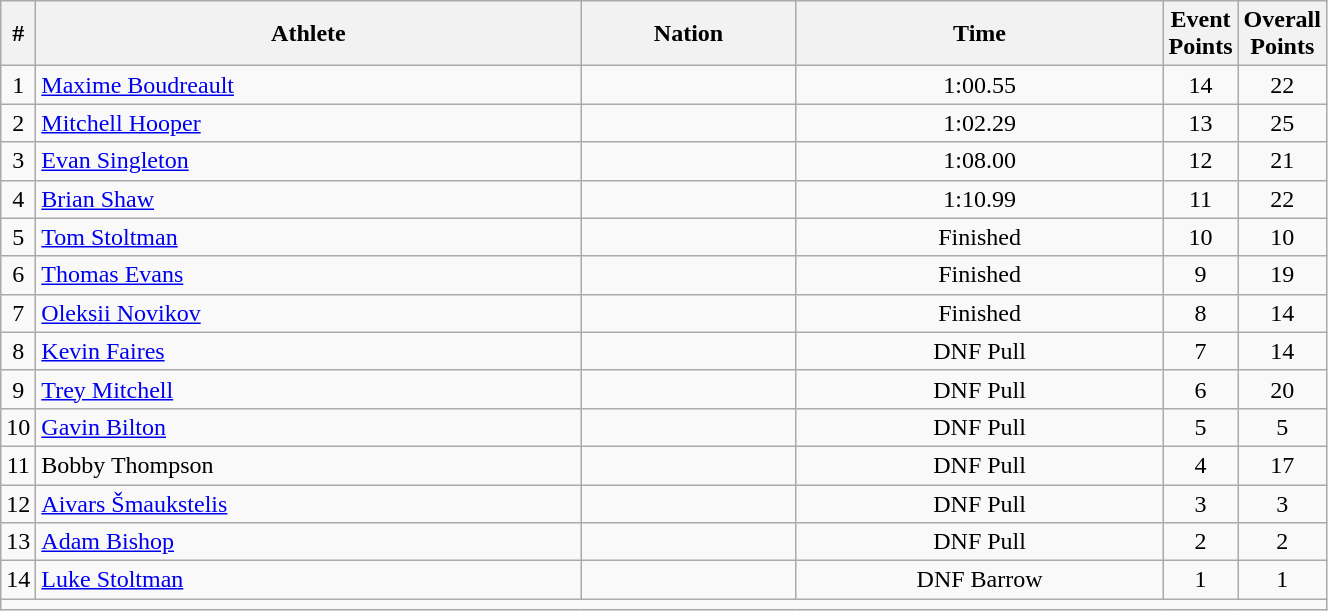<table class="wikitable sortable" style="text-align:center;width: 70%;">
<tr>
<th scope="col" style="width: 10px;">#</th>
<th scope="col">Athlete</th>
<th scope="col">Nation</th>
<th scope="col">Time</th>
<th scope="col" style="width: 10px;">Event Points</th>
<th scope="col" style="width: 10px;">Overall Points</th>
</tr>
<tr>
<td>1</td>
<td align=left><a href='#'>Maxime Boudreault</a></td>
<td align=left></td>
<td>1:00.55</td>
<td>14</td>
<td>22</td>
</tr>
<tr>
<td>2</td>
<td align=left><a href='#'>Mitchell Hooper</a></td>
<td align=left></td>
<td>1:02.29</td>
<td>13</td>
<td>25</td>
</tr>
<tr>
<td>3</td>
<td align=left><a href='#'>Evan Singleton</a></td>
<td align=left></td>
<td>1:08.00</td>
<td>12</td>
<td>21</td>
</tr>
<tr>
<td>4</td>
<td align=left><a href='#'>Brian Shaw</a></td>
<td align=left></td>
<td>1:10.99</td>
<td>11</td>
<td>22</td>
</tr>
<tr>
<td>5</td>
<td align=left><a href='#'>Tom Stoltman</a></td>
<td align=left></td>
<td>Finished</td>
<td>10</td>
<td>10</td>
</tr>
<tr>
<td>6</td>
<td align=left><a href='#'>Thomas Evans</a></td>
<td align=left></td>
<td>Finished</td>
<td>9</td>
<td>19</td>
</tr>
<tr>
<td>7</td>
<td align=left><a href='#'>Oleksii Novikov</a></td>
<td align=left></td>
<td>Finished</td>
<td>8</td>
<td>14</td>
</tr>
<tr>
<td>8</td>
<td align=left><a href='#'>Kevin Faires</a></td>
<td align=left></td>
<td>DNF Pull</td>
<td>7</td>
<td>14</td>
</tr>
<tr>
<td>9</td>
<td align=left><a href='#'>Trey Mitchell</a></td>
<td align=left></td>
<td>DNF Pull</td>
<td>6</td>
<td>20</td>
</tr>
<tr>
<td>10</td>
<td align=left><a href='#'>Gavin Bilton</a></td>
<td align=left></td>
<td>DNF Pull</td>
<td>5</td>
<td>5</td>
</tr>
<tr>
<td>11</td>
<td align=left>Bobby Thompson</td>
<td align=left></td>
<td>DNF Pull</td>
<td>4</td>
<td>17</td>
</tr>
<tr>
<td>12</td>
<td align=left><a href='#'>Aivars Šmaukstelis</a></td>
<td align=left></td>
<td>DNF Pull</td>
<td>3</td>
<td>3</td>
</tr>
<tr>
<td>13</td>
<td align=left><a href='#'>Adam Bishop</a></td>
<td align=left></td>
<td>DNF Pull</td>
<td>2</td>
<td>2</td>
</tr>
<tr>
<td>14</td>
<td align=left><a href='#'>Luke Stoltman</a></td>
<td align=left></td>
<td>DNF Barrow</td>
<td>1</td>
<td>1</td>
</tr>
<tr class="sortbottom">
<td colspan="6"></td>
</tr>
</table>
